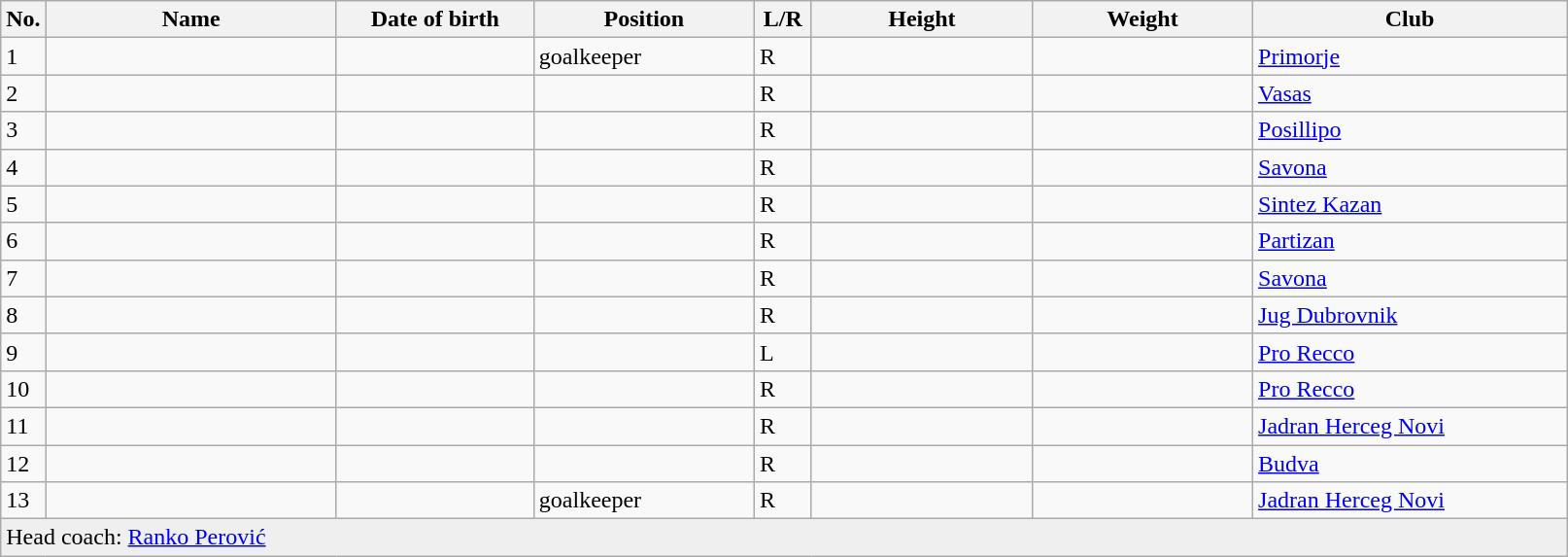<table class=wikitable sortable style=font-size:100%; text-align:center;>
<tr>
<th>No.</th>
<th style=width:12em>Name</th>
<th style=width:8em>Date of birth</th>
<th style=width:9em>Position</th>
<th style=width:2em>L/R</th>
<th style=width:9em>Height</th>
<th style=width:9em>Weight</th>
<th style=width:13em>Club</th>
</tr>
<tr>
<td>1</td>
<td align=left></td>
<td></td>
<td>goalkeeper</td>
<td>R</td>
<td></td>
<td></td>
<td> <a href='#'>Primorje</a></td>
</tr>
<tr>
<td>2</td>
<td align=left></td>
<td></td>
<td></td>
<td>R</td>
<td></td>
<td></td>
<td> <a href='#'>Vasas</a></td>
</tr>
<tr>
<td>3</td>
<td align=left></td>
<td></td>
<td></td>
<td>R</td>
<td></td>
<td></td>
<td> <a href='#'>Posillipo</a></td>
</tr>
<tr>
<td>4</td>
<td align=left></td>
<td></td>
<td></td>
<td>R</td>
<td></td>
<td></td>
<td> <a href='#'>Savona</a></td>
</tr>
<tr>
<td>5</td>
<td align=left></td>
<td></td>
<td></td>
<td>R</td>
<td></td>
<td></td>
<td> <a href='#'>Sintez Kazan</a></td>
</tr>
<tr>
<td>6</td>
<td align=left></td>
<td></td>
<td></td>
<td>R</td>
<td></td>
<td></td>
<td> <a href='#'>Partizan</a></td>
</tr>
<tr>
<td>7</td>
<td align=left></td>
<td></td>
<td></td>
<td>R</td>
<td></td>
<td></td>
<td> <a href='#'>Savona</a></td>
</tr>
<tr>
<td>8</td>
<td align=left></td>
<td></td>
<td></td>
<td>R</td>
<td></td>
<td></td>
<td> <a href='#'>Jug Dubrovnik</a></td>
</tr>
<tr>
<td>9</td>
<td align=left></td>
<td></td>
<td></td>
<td>L</td>
<td></td>
<td></td>
<td> <a href='#'>Pro Recco</a></td>
</tr>
<tr>
<td>10</td>
<td align=left></td>
<td></td>
<td></td>
<td>R</td>
<td></td>
<td></td>
<td> <a href='#'>Pro Recco</a></td>
</tr>
<tr>
<td>11</td>
<td align=left></td>
<td></td>
<td></td>
<td>R</td>
<td></td>
<td></td>
<td> <a href='#'>Jadran Herceg Novi</a></td>
</tr>
<tr>
<td>12</td>
<td align=left></td>
<td></td>
<td></td>
<td>R</td>
<td></td>
<td></td>
<td> <a href='#'>Budva</a></td>
</tr>
<tr>
<td>13</td>
<td align=left></td>
<td></td>
<td>goalkeeper</td>
<td>R</td>
<td></td>
<td></td>
<td> <a href='#'>Jadran Herceg Novi</a></td>
</tr>
<tr style="background:#efefef;">
<td colspan="8" style="text-align:left;">Head coach: <a href='#'>Ranko Perović</a></td>
</tr>
</table>
